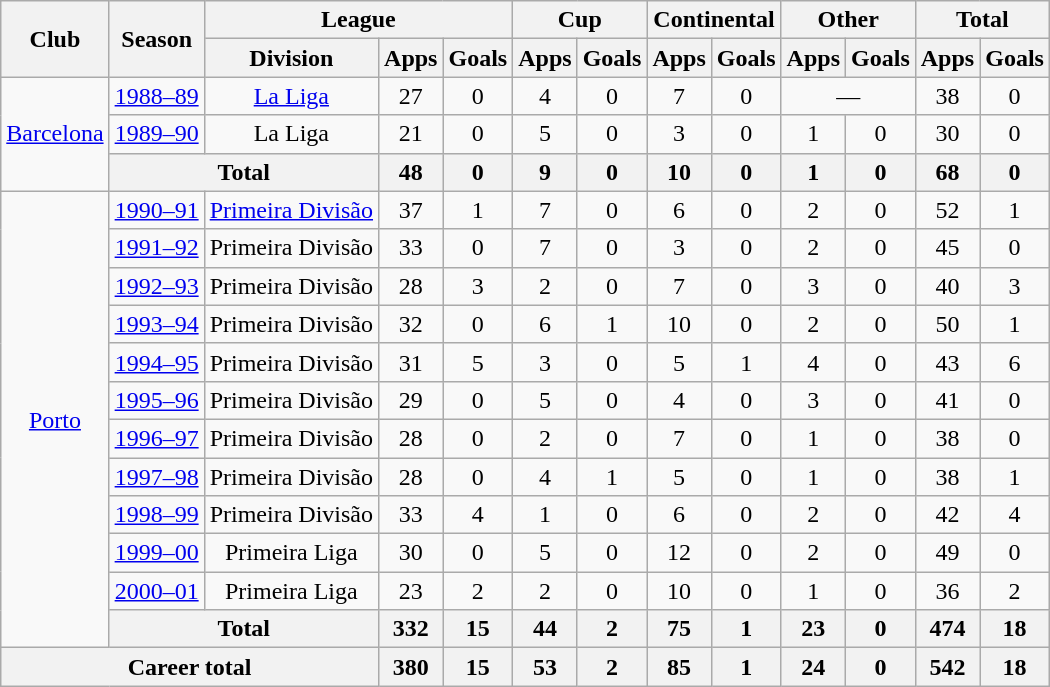<table class="wikitable" style="text-align: center">
<tr>
<th rowspan="2">Club</th>
<th rowspan="2">Season</th>
<th colspan="3">League</th>
<th colspan="2">Cup</th>
<th colspan="2">Continental</th>
<th colspan="2">Other</th>
<th colspan="2">Total</th>
</tr>
<tr>
<th>Division</th>
<th>Apps</th>
<th>Goals</th>
<th>Apps</th>
<th>Goals</th>
<th>Apps</th>
<th>Goals</th>
<th>Apps</th>
<th>Goals</th>
<th>Apps</th>
<th>Goals</th>
</tr>
<tr>
<td rowspan="3"><a href='#'>Barcelona</a></td>
<td><a href='#'>1988–89</a></td>
<td><a href='#'>La Liga</a></td>
<td>27</td>
<td>0</td>
<td>4</td>
<td>0</td>
<td>7</td>
<td>0</td>
<td colspan="2">—</td>
<td>38</td>
<td>0</td>
</tr>
<tr>
<td><a href='#'>1989–90</a></td>
<td>La Liga</td>
<td>21</td>
<td>0</td>
<td>5</td>
<td>0</td>
<td>3</td>
<td>0</td>
<td>1</td>
<td>0</td>
<td>30</td>
<td>0</td>
</tr>
<tr>
<th colspan="2">Total</th>
<th>48</th>
<th>0</th>
<th>9</th>
<th>0</th>
<th>10</th>
<th>0</th>
<th>1</th>
<th>0</th>
<th>68</th>
<th>0</th>
</tr>
<tr>
<td rowspan="12"><a href='#'>Porto</a></td>
<td><a href='#'>1990–91</a></td>
<td><a href='#'>Primeira Divisão</a></td>
<td>37</td>
<td>1</td>
<td>7</td>
<td>0</td>
<td>6</td>
<td>0</td>
<td>2</td>
<td>0</td>
<td>52</td>
<td>1</td>
</tr>
<tr>
<td><a href='#'>1991–92</a></td>
<td>Primeira Divisão</td>
<td>33</td>
<td>0</td>
<td>7</td>
<td>0</td>
<td>3</td>
<td>0</td>
<td>2</td>
<td>0</td>
<td>45</td>
<td>0</td>
</tr>
<tr>
<td><a href='#'>1992–93</a></td>
<td>Primeira Divisão</td>
<td>28</td>
<td>3</td>
<td>2</td>
<td>0</td>
<td>7</td>
<td>0</td>
<td>3</td>
<td>0</td>
<td>40</td>
<td>3</td>
</tr>
<tr>
<td><a href='#'>1993–94</a></td>
<td>Primeira Divisão</td>
<td>32</td>
<td>0</td>
<td>6</td>
<td>1</td>
<td>10</td>
<td>0</td>
<td>2</td>
<td>0</td>
<td>50</td>
<td>1</td>
</tr>
<tr>
<td><a href='#'>1994–95</a></td>
<td>Primeira Divisão</td>
<td>31</td>
<td>5</td>
<td>3</td>
<td>0</td>
<td>5</td>
<td>1</td>
<td>4</td>
<td>0</td>
<td>43</td>
<td>6</td>
</tr>
<tr>
<td><a href='#'>1995–96</a></td>
<td>Primeira Divisão</td>
<td>29</td>
<td>0</td>
<td>5</td>
<td>0</td>
<td>4</td>
<td>0</td>
<td>3</td>
<td>0</td>
<td>41</td>
<td>0</td>
</tr>
<tr>
<td><a href='#'>1996–97</a></td>
<td>Primeira Divisão</td>
<td>28</td>
<td>0</td>
<td>2</td>
<td>0</td>
<td>7</td>
<td>0</td>
<td>1</td>
<td>0</td>
<td>38</td>
<td>0</td>
</tr>
<tr>
<td><a href='#'>1997–98</a></td>
<td>Primeira Divisão</td>
<td>28</td>
<td>0</td>
<td>4</td>
<td>1</td>
<td>5</td>
<td>0</td>
<td>1</td>
<td>0</td>
<td>38</td>
<td>1</td>
</tr>
<tr>
<td><a href='#'>1998–99</a></td>
<td>Primeira Divisão</td>
<td>33</td>
<td>4</td>
<td>1</td>
<td>0</td>
<td>6</td>
<td>0</td>
<td>2</td>
<td>0</td>
<td>42</td>
<td>4</td>
</tr>
<tr>
<td><a href='#'>1999–00</a></td>
<td>Primeira Liga</td>
<td>30</td>
<td>0</td>
<td>5</td>
<td>0</td>
<td>12</td>
<td>0</td>
<td>2</td>
<td>0</td>
<td>49</td>
<td>0</td>
</tr>
<tr>
<td><a href='#'>2000–01</a></td>
<td>Primeira Liga</td>
<td>23</td>
<td>2</td>
<td>2</td>
<td>0</td>
<td>10</td>
<td>0</td>
<td>1</td>
<td>0</td>
<td>36</td>
<td>2</td>
</tr>
<tr>
<th colspan="2">Total</th>
<th>332</th>
<th>15</th>
<th>44</th>
<th>2</th>
<th>75</th>
<th>1</th>
<th>23</th>
<th>0</th>
<th>474</th>
<th>18</th>
</tr>
<tr>
<th colspan="3">Career total</th>
<th>380</th>
<th>15</th>
<th>53</th>
<th>2</th>
<th>85</th>
<th>1</th>
<th>24</th>
<th>0</th>
<th>542</th>
<th>18</th>
</tr>
</table>
